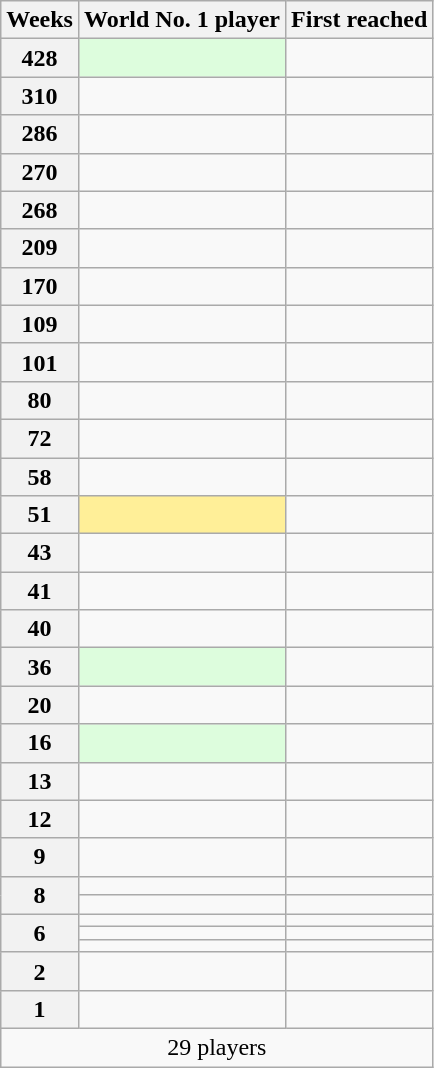<table class="sortable wikitable" style="display: inline-table;">
<tr>
<th>Weeks</th>
<th>World No. 1 player</th>
<th>First reached</th>
</tr>
<tr>
<th>428</th>
<td style="background:#ddfddd;"></td>
<td></td>
</tr>
<tr>
<th>310</th>
<td> </td>
<td></td>
</tr>
<tr>
<th>286</th>
<td></td>
<td></td>
</tr>
<tr>
<th>270</th>
<td></td>
<td></td>
</tr>
<tr>
<th>268</th>
<td></td>
<td></td>
</tr>
<tr>
<th>209</th>
<td></td>
<td></td>
</tr>
<tr>
<th>170</th>
<td></td>
<td></td>
</tr>
<tr>
<th>109</th>
<td></td>
<td></td>
</tr>
<tr>
<th>101</th>
<td></td>
<td></td>
</tr>
<tr>
<th>80</th>
<td></td>
<td></td>
</tr>
<tr>
<th>72</th>
<td></td>
<td></td>
</tr>
<tr>
<th>58</th>
<td></td>
<td></td>
</tr>
<tr>
<th>51</th>
<td style="background:#ffef98;"></td>
<td></td>
</tr>
<tr>
<th>43</th>
<td></td>
<td></td>
</tr>
<tr>
<th>41</th>
<td></td>
<td></td>
</tr>
<tr>
<th>40</th>
<td></td>
<td></td>
</tr>
<tr>
<th>36</th>
<td style="background:#ddfddd;"></td>
<td></td>
</tr>
<tr>
<th>20</th>
<td></td>
<td></td>
</tr>
<tr>
<th>16</th>
<td style="background:#ddfddd;"></td>
<td></td>
</tr>
<tr>
<th>13</th>
<td></td>
<td></td>
</tr>
<tr>
<th>12</th>
<td></td>
<td></td>
</tr>
<tr>
<th>9</th>
<td></td>
<td></td>
</tr>
<tr>
<th rowspan="2">8</th>
<td></td>
<td></td>
</tr>
<tr>
<td></td>
<td></td>
</tr>
<tr>
<th rowspan="3">6</th>
<td></td>
<td></td>
</tr>
<tr>
<td></td>
<td></td>
</tr>
<tr>
<td></td>
<td></td>
</tr>
<tr>
<th>2</th>
<td></td>
<td></td>
</tr>
<tr>
<th>1</th>
<td></td>
<td></td>
</tr>
<tr>
<td colspan="3" style="text-align:center;">29 players</td>
</tr>
</table>
